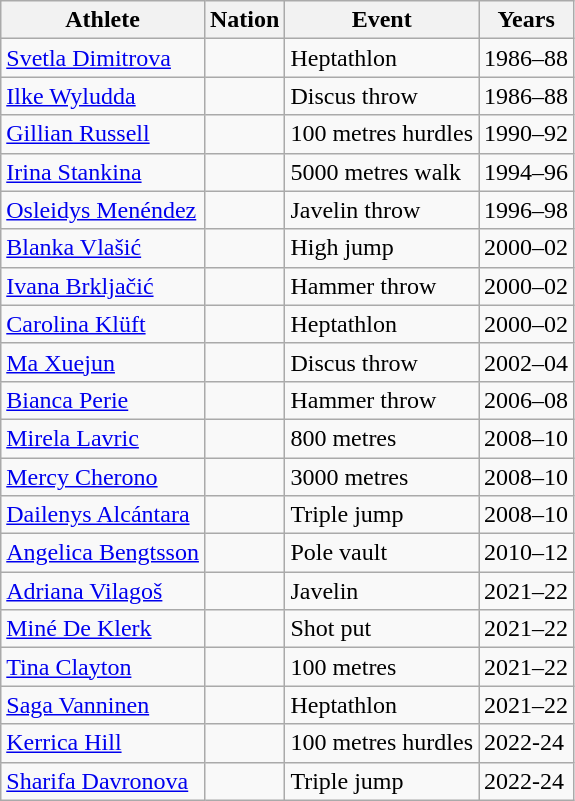<table class=wikitable>
<tr>
<th>Athlete</th>
<th>Nation</th>
<th>Event</th>
<th>Years</th>
</tr>
<tr>
<td><a href='#'>Svetla Dimitrova</a></td>
<td></td>
<td>Heptathlon</td>
<td>1986–88</td>
</tr>
<tr>
<td><a href='#'>Ilke Wyludda</a></td>
<td></td>
<td>Discus throw</td>
<td>1986–88</td>
</tr>
<tr>
<td><a href='#'>Gillian Russell</a></td>
<td></td>
<td>100 metres hurdles</td>
<td>1990–92</td>
</tr>
<tr>
<td><a href='#'>Irina Stankina</a></td>
<td></td>
<td>5000 metres walk</td>
<td>1994–96</td>
</tr>
<tr>
<td><a href='#'>Osleidys Menéndez</a></td>
<td></td>
<td>Javelin throw</td>
<td>1996–98</td>
</tr>
<tr>
<td><a href='#'>Blanka Vlašić</a></td>
<td></td>
<td>High jump</td>
<td>2000–02</td>
</tr>
<tr>
<td><a href='#'>Ivana Brkljačić</a></td>
<td></td>
<td>Hammer throw</td>
<td>2000–02</td>
</tr>
<tr>
<td><a href='#'>Carolina Klüft</a></td>
<td></td>
<td>Heptathlon</td>
<td>2000–02</td>
</tr>
<tr>
<td><a href='#'>Ma Xuejun</a></td>
<td></td>
<td>Discus throw</td>
<td>2002–04</td>
</tr>
<tr>
<td><a href='#'>Bianca Perie</a></td>
<td></td>
<td>Hammer throw</td>
<td>2006–08</td>
</tr>
<tr>
<td><a href='#'>Mirela Lavric</a></td>
<td></td>
<td>800 metres</td>
<td>2008–10</td>
</tr>
<tr>
<td><a href='#'>Mercy Cherono</a></td>
<td></td>
<td>3000 metres</td>
<td>2008–10</td>
</tr>
<tr>
<td><a href='#'>Dailenys Alcántara</a></td>
<td></td>
<td>Triple jump</td>
<td>2008–10</td>
</tr>
<tr>
<td><a href='#'>Angelica Bengtsson</a></td>
<td></td>
<td>Pole vault</td>
<td>2010–12</td>
</tr>
<tr>
<td><a href='#'>Adriana Vilagoš</a></td>
<td></td>
<td>Javelin</td>
<td>2021–22</td>
</tr>
<tr>
<td><a href='#'>Miné De Klerk</a></td>
<td></td>
<td>Shot put</td>
<td>2021–22</td>
</tr>
<tr>
<td><a href='#'>Tina Clayton</a></td>
<td></td>
<td>100 metres</td>
<td>2021–22</td>
</tr>
<tr>
<td><a href='#'>Saga Vanninen</a></td>
<td></td>
<td>Heptathlon</td>
<td>2021–22</td>
</tr>
<tr>
<td><a href='#'>Kerrica Hill</a></td>
<td></td>
<td>100 metres hurdles</td>
<td>2022-24</td>
</tr>
<tr>
<td><a href='#'>Sharifa Davronova</a></td>
<td></td>
<td>Triple jump</td>
<td>2022-24</td>
</tr>
</table>
